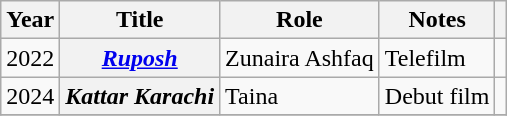<table class="wikitable sortable plainrowheaders">
<tr style="text-align:center;">
<th scope="col">Year</th>
<th scope="col">Title</th>
<th scope="col">Role</th>
<th class="unsortable" scope="col">Notes</th>
<th scope="col" class="unsortable"></th>
</tr>
<tr>
<td>2022</td>
<th scope="row"><em><a href='#'>Ruposh</a></em></th>
<td>Zunaira Ashfaq</td>
<td>Telefilm</td>
<td></td>
</tr>
<tr>
<td>2024</td>
<th scope="row"><em>Kattar Karachi</em></th>
<td>Taina</td>
<td>Debut film</td>
<td></td>
</tr>
<tr>
</tr>
</table>
